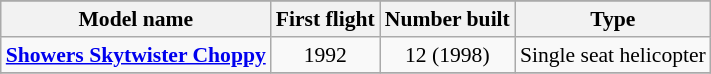<table class="wikitable" align=center style="font-size:90%;">
<tr>
</tr>
<tr style="background:#efefef;">
<th>Model name</th>
<th>First flight</th>
<th>Number built</th>
<th>Type</th>
</tr>
<tr>
<td align=left><strong><a href='#'>Showers Skytwister Choppy</a></strong></td>
<td align=center>1992</td>
<td align=center>12 (1998)</td>
<td align=left>Single seat helicopter</td>
</tr>
<tr>
</tr>
</table>
